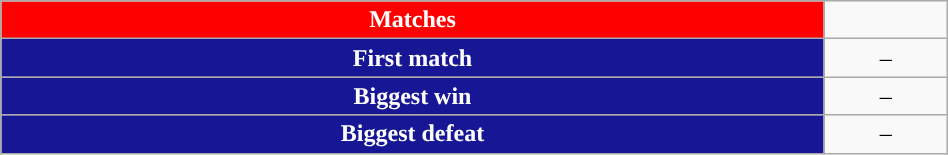<table class="wikitable collapsible" style="width:50%;text-align:center">
<tr>
<th style="background:#ff0000; color:white; "><strong>Matches</strong></th>
</tr>
<tr>
<th style="background:#171796; color:white; ">First match</th>
<td>–</td>
</tr>
<tr>
<th style="background:#171796; color:white; ">Biggest win</th>
<td>–</td>
</tr>
<tr>
<th style="background:#171796; color:white; ">Biggest defeat</th>
<td>–</td>
</tr>
</table>
